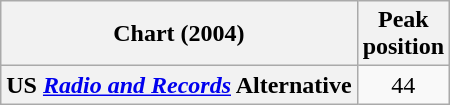<table class="wikitable sortable plainrowheaders" style="text-align:center;">
<tr>
<th scope="col">Chart (2004)</th>
<th scope="col">Peak<br>position</th>
</tr>
<tr>
<th scope="row">US <em><a href='#'>Radio and Records</a></em> Alternative</th>
<td>44</td>
</tr>
</table>
